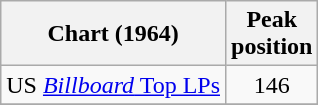<table class="wikitable">
<tr>
<th>Chart (1964)</th>
<th>Peak<br>position</th>
</tr>
<tr>
<td>US <a href='#'><em>Billboard</em> Top LPs</a></td>
<td align="center">146</td>
</tr>
<tr>
</tr>
</table>
